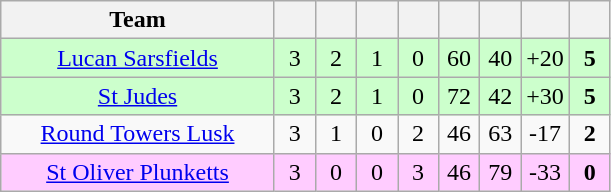<table class="wikitable" style="text-align:center">
<tr>
<th style="width:175px;">Team</th>
<th width="20"></th>
<th width="20"></th>
<th width="20"></th>
<th width="20"></th>
<th width="20"></th>
<th width="20"></th>
<th width="20"></th>
<th width="20"></th>
</tr>
<tr style="background:#cfc;">
<td><a href='#'>Lucan Sarsfields</a></td>
<td>3</td>
<td>2</td>
<td>1</td>
<td>0</td>
<td>60</td>
<td>40</td>
<td>+20</td>
<td><strong>5</strong></td>
</tr>
<tr style="background:#cfc;">
<td><a href='#'>St Judes</a></td>
<td>3</td>
<td>2</td>
<td>1</td>
<td>0</td>
<td>72</td>
<td>42</td>
<td>+30</td>
<td><strong>5</strong></td>
</tr>
<tr>
<td><a href='#'>Round Towers Lusk</a></td>
<td>3</td>
<td>1</td>
<td>0</td>
<td>2</td>
<td>46</td>
<td>63</td>
<td>-17</td>
<td><strong>2</strong></td>
</tr>
<tr style="background:#fcf;">
<td><a href='#'>St Oliver Plunketts</a></td>
<td>3</td>
<td>0</td>
<td>0</td>
<td>3</td>
<td>46</td>
<td>79</td>
<td>-33</td>
<td><strong>0</strong></td>
</tr>
</table>
